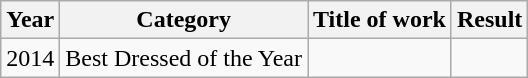<table class="wikitable plainrowheaders sortable">
<tr>
<th scope="col">Year</th>
<th scope="col">Category</th>
<th scope="col">Title of work</th>
<th scope="col">Result</th>
</tr>
<tr>
<td>2014</td>
<td>Best Dressed of the Year</td>
<td></td>
<td></td>
</tr>
</table>
